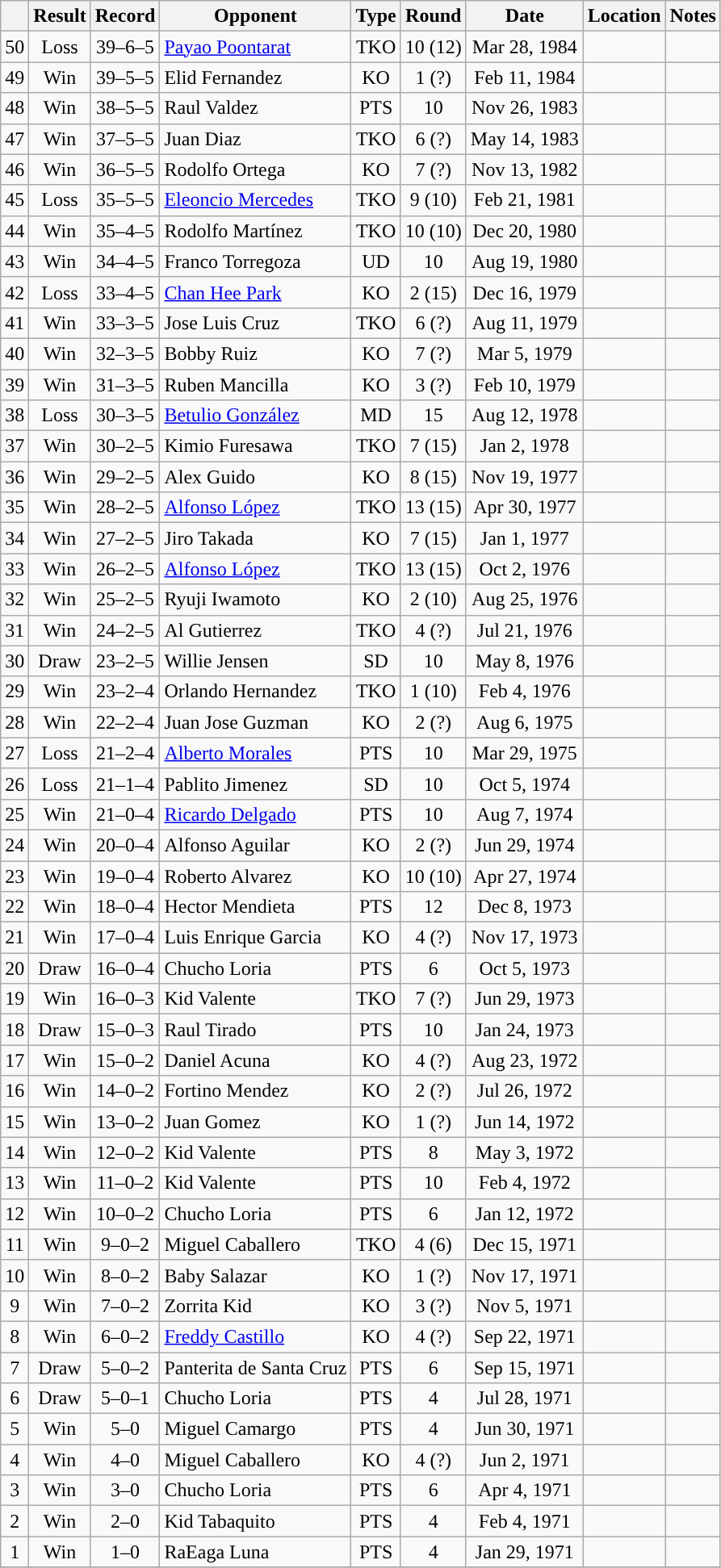<table class="wikitable" style="text-align:center">
<tr>
<th></th>
<th>Result</th>
<th>Record</th>
<th>Opponent</th>
<th>Type</th>
<th>Round</th>
<th>Date</th>
<th>Location</th>
<th>Notes</th>
</tr>
<tr>
<td>50</td>
<td>Loss</td>
<td>39–6–5</td>
<td align=left><a href='#'>Payao Poontarat</a></td>
<td>TKO</td>
<td>10 (12)</td>
<td>Mar 28, 1984</td>
<td style="text-align:left;"></td>
<td style="text-align:left;"></td>
</tr>
<tr>
<td>49</td>
<td>Win</td>
<td>39–5–5</td>
<td align=left>Elid Fernandez</td>
<td>KO</td>
<td>1 (?)</td>
<td>Feb 11, 1984</td>
<td style="text-align:left;"></td>
<td></td>
</tr>
<tr>
<td>48</td>
<td>Win</td>
<td>38–5–5</td>
<td align=left>Raul Valdez</td>
<td>PTS</td>
<td>10</td>
<td>Nov 26, 1983</td>
<td style="text-align:left;"></td>
<td></td>
</tr>
<tr>
<td>47</td>
<td>Win</td>
<td>37–5–5</td>
<td align=left>Juan Diaz</td>
<td>TKO</td>
<td>6 (?)</td>
<td>May 14, 1983</td>
<td style="text-align:left;"></td>
<td></td>
</tr>
<tr>
<td>46</td>
<td>Win</td>
<td>36–5–5</td>
<td align=left>Rodolfo Ortega</td>
<td>KO</td>
<td>7 (?)</td>
<td>Nov 13, 1982</td>
<td style="text-align:left;"></td>
<td></td>
</tr>
<tr>
<td>45</td>
<td>Loss</td>
<td>35–5–5</td>
<td align=left><a href='#'>Eleoncio Mercedes</a></td>
<td>TKO</td>
<td>9 (10)</td>
<td>Feb 21, 1981</td>
<td style="text-align:left;"></td>
<td></td>
</tr>
<tr>
<td>44</td>
<td>Win</td>
<td>35–4–5</td>
<td align=left>Rodolfo Martínez</td>
<td>TKO</td>
<td>10 (10)</td>
<td>Dec 20, 1980</td>
<td style="text-align:left;"></td>
<td></td>
</tr>
<tr>
<td>43</td>
<td>Win</td>
<td>34–4–5</td>
<td align=left>Franco Torregoza</td>
<td>UD</td>
<td>10</td>
<td>Aug 19, 1980</td>
<td style="text-align:left;"></td>
<td></td>
</tr>
<tr>
<td>42</td>
<td>Loss</td>
<td>33–4–5</td>
<td align=left><a href='#'>Chan Hee Park</a></td>
<td>KO</td>
<td>2 (15)</td>
<td>Dec 16, 1979</td>
<td style="text-align:left;"></td>
<td style="text-align:left;"></td>
</tr>
<tr>
<td>41</td>
<td>Win</td>
<td>33–3–5</td>
<td align=left>Jose Luis Cruz</td>
<td>TKO</td>
<td>6 (?)</td>
<td>Aug 11, 1979</td>
<td style="text-align:left;"></td>
<td></td>
</tr>
<tr>
<td>40</td>
<td>Win</td>
<td>32–3–5</td>
<td align=left>Bobby Ruiz</td>
<td>KO</td>
<td>7 (?)</td>
<td>Mar 5, 1979</td>
<td style="text-align:left;"></td>
<td></td>
</tr>
<tr>
<td>39</td>
<td>Win</td>
<td>31–3–5</td>
<td align=left>Ruben Mancilla</td>
<td>KO</td>
<td>3 (?)</td>
<td>Feb 10, 1979</td>
<td style="text-align:left;"></td>
<td></td>
</tr>
<tr>
<td>38</td>
<td>Loss</td>
<td>30–3–5</td>
<td align=left><a href='#'>Betulio González</a></td>
<td>MD</td>
<td>15</td>
<td>Aug 12, 1978</td>
<td style="text-align:left;"></td>
<td style="text-align:left;"></td>
</tr>
<tr>
<td>37</td>
<td>Win</td>
<td>30–2–5</td>
<td align=left>Kimio Furesawa</td>
<td>TKO</td>
<td>7 (15)</td>
<td>Jan 2, 1978</td>
<td style="text-align:left;"></td>
<td style="text-align:left;"></td>
</tr>
<tr>
<td>36</td>
<td>Win</td>
<td>29–2–5</td>
<td align=left>Alex Guido</td>
<td>KO</td>
<td>8 (15)</td>
<td>Nov 19, 1977</td>
<td style="text-align:left;"></td>
<td style="text-align:left;"></td>
</tr>
<tr>
<td>35</td>
<td>Win</td>
<td>28–2–5</td>
<td align=left><a href='#'>Alfonso López</a></td>
<td>TKO</td>
<td>13 (15)</td>
<td>Apr 30, 1977</td>
<td style="text-align:left;"></td>
<td style="text-align:left;"></td>
</tr>
<tr>
<td>34</td>
<td>Win</td>
<td>27–2–5</td>
<td align=left>Jiro Takada</td>
<td>KO</td>
<td>7 (15)</td>
<td>Jan 1, 1977</td>
<td style="text-align:left;"></td>
<td style="text-align:left;"></td>
</tr>
<tr>
<td>33</td>
<td>Win</td>
<td>26–2–5</td>
<td align=left><a href='#'>Alfonso López</a></td>
<td>TKO</td>
<td>13 (15)</td>
<td>Oct 2, 1976</td>
<td style="text-align:left;"></td>
<td style="text-align:left;"></td>
</tr>
<tr>
<td>32</td>
<td>Win</td>
<td>25–2–5</td>
<td align=left>Ryuji Iwamoto</td>
<td>KO</td>
<td>2 (10)</td>
<td>Aug 25, 1976</td>
<td style="text-align:left;"></td>
<td></td>
</tr>
<tr>
<td>31</td>
<td>Win</td>
<td>24–2–5</td>
<td align=left>Al Gutierrez</td>
<td>TKO</td>
<td>4 (?)</td>
<td>Jul 21, 1976</td>
<td style="text-align:left;"></td>
<td></td>
</tr>
<tr>
<td>30</td>
<td>Draw</td>
<td>23–2–5</td>
<td align=left>Willie Jensen</td>
<td>SD</td>
<td>10</td>
<td>May 8, 1976</td>
<td style="text-align:left;"></td>
<td></td>
</tr>
<tr>
<td>29</td>
<td>Win</td>
<td>23–2–4</td>
<td align=left>Orlando Hernandez</td>
<td>TKO</td>
<td>1 (10)</td>
<td>Feb 4, 1976</td>
<td style="text-align:left;"></td>
<td></td>
</tr>
<tr>
<td>28</td>
<td>Win</td>
<td>22–2–4</td>
<td align=left>Juan Jose Guzman</td>
<td>KO</td>
<td>2 (?)</td>
<td>Aug 6, 1975</td>
<td style="text-align:left;"></td>
<td></td>
</tr>
<tr>
<td>27</td>
<td>Loss</td>
<td>21–2–4</td>
<td align=left><a href='#'>Alberto Morales</a></td>
<td>PTS</td>
<td>10</td>
<td>Mar 29, 1975</td>
<td style="text-align:left;"></td>
<td></td>
</tr>
<tr>
<td>26</td>
<td>Loss</td>
<td>21–1–4</td>
<td align=left>Pablito Jimenez</td>
<td>SD</td>
<td>10</td>
<td>Oct 5, 1974</td>
<td style="text-align:left;"></td>
<td></td>
</tr>
<tr>
<td>25</td>
<td>Win</td>
<td>21–0–4</td>
<td align=left><a href='#'>Ricardo Delgado</a></td>
<td>PTS</td>
<td>10</td>
<td>Aug 7, 1974</td>
<td style="text-align:left;"></td>
<td></td>
</tr>
<tr>
<td>24</td>
<td>Win</td>
<td>20–0–4</td>
<td align=left>Alfonso Aguilar</td>
<td>KO</td>
<td>2 (?)</td>
<td>Jun 29, 1974</td>
<td style="text-align:left;"></td>
<td></td>
</tr>
<tr>
<td>23</td>
<td>Win</td>
<td>19–0–4</td>
<td align=left>Roberto Alvarez</td>
<td>KO</td>
<td>10 (10)</td>
<td>Apr 27, 1974</td>
<td style="text-align:left;"></td>
<td></td>
</tr>
<tr>
<td>22</td>
<td>Win</td>
<td>18–0–4</td>
<td align=left>Hector Mendieta</td>
<td>PTS</td>
<td>12</td>
<td>Dec 8, 1973</td>
<td style="text-align:left;"></td>
<td style="text-align:left;"></td>
</tr>
<tr>
<td>21</td>
<td>Win</td>
<td>17–0–4</td>
<td align=left>Luis Enrique Garcia</td>
<td>KO</td>
<td>4 (?)</td>
<td>Nov 17, 1973</td>
<td style="text-align:left;"></td>
<td></td>
</tr>
<tr>
<td>20</td>
<td>Draw</td>
<td>16–0–4</td>
<td align=left>Chucho Loria</td>
<td>PTS</td>
<td>6</td>
<td>Oct 5, 1973</td>
<td style="text-align:left;"></td>
<td></td>
</tr>
<tr>
<td>19</td>
<td>Win</td>
<td>16–0–3</td>
<td align=left>Kid Valente</td>
<td>TKO</td>
<td>7 (?)</td>
<td>Jun 29, 1973</td>
<td style="text-align:left;"></td>
<td></td>
</tr>
<tr>
<td>18</td>
<td>Draw</td>
<td>15–0–3</td>
<td align=left>Raul Tirado</td>
<td>PTS</td>
<td>10</td>
<td>Jan 24, 1973</td>
<td style="text-align:left;"></td>
<td></td>
</tr>
<tr>
<td>17</td>
<td>Win</td>
<td>15–0–2</td>
<td align=left>Daniel Acuna</td>
<td>KO</td>
<td>4 (?)</td>
<td>Aug 23, 1972</td>
<td style="text-align:left;"></td>
<td></td>
</tr>
<tr>
<td>16</td>
<td>Win</td>
<td>14–0–2</td>
<td align=left>Fortino Mendez</td>
<td>KO</td>
<td>2 (?)</td>
<td>Jul 26, 1972</td>
<td style="text-align:left;"></td>
<td></td>
</tr>
<tr>
<td>15</td>
<td>Win</td>
<td>13–0–2</td>
<td align=left>Juan Gomez</td>
<td>KO</td>
<td>1 (?)</td>
<td>Jun 14, 1972</td>
<td style="text-align:left;"></td>
<td></td>
</tr>
<tr>
<td>14</td>
<td>Win</td>
<td>12–0–2</td>
<td align=left>Kid Valente</td>
<td>PTS</td>
<td>8</td>
<td>May 3, 1972</td>
<td style="text-align:left;"></td>
<td></td>
</tr>
<tr>
<td>13</td>
<td>Win</td>
<td>11–0–2</td>
<td align=left>Kid Valente</td>
<td>PTS</td>
<td>10</td>
<td>Feb 4, 1972</td>
<td style="text-align:left;"></td>
<td></td>
</tr>
<tr>
<td>12</td>
<td>Win</td>
<td>10–0–2</td>
<td align=left>Chucho Loria</td>
<td>PTS</td>
<td>6</td>
<td>Jan 12, 1972</td>
<td style="text-align:left;"></td>
<td></td>
</tr>
<tr>
<td>11</td>
<td>Win</td>
<td>9–0–2</td>
<td align=left>Miguel Caballero</td>
<td>TKO</td>
<td>4 (6)</td>
<td>Dec 15, 1971</td>
<td style="text-align:left;"></td>
<td></td>
</tr>
<tr>
<td>10</td>
<td>Win</td>
<td>8–0–2</td>
<td align=left>Baby Salazar</td>
<td>KO</td>
<td>1 (?)</td>
<td>Nov 17, 1971</td>
<td style="text-align:left;"></td>
<td></td>
</tr>
<tr>
<td>9</td>
<td>Win</td>
<td>7–0–2</td>
<td align=left>Zorrita Kid</td>
<td>KO</td>
<td>3 (?)</td>
<td>Nov 5, 1971</td>
<td style="text-align:left;"></td>
<td></td>
</tr>
<tr>
<td>8</td>
<td>Win</td>
<td>6–0–2</td>
<td align=left><a href='#'>Freddy Castillo</a></td>
<td>KO</td>
<td>4 (?)</td>
<td>Sep 22, 1971</td>
<td style="text-align:left;"></td>
<td></td>
</tr>
<tr>
<td>7</td>
<td>Draw</td>
<td>5–0–2</td>
<td align=left>Panterita de Santa Cruz</td>
<td>PTS</td>
<td>6</td>
<td>Sep 15, 1971</td>
<td style="text-align:left;"></td>
<td></td>
</tr>
<tr>
<td>6</td>
<td>Draw</td>
<td>5–0–1</td>
<td align=left>Chucho Loria</td>
<td>PTS</td>
<td>4</td>
<td>Jul 28, 1971</td>
<td style="text-align:left;"></td>
<td></td>
</tr>
<tr>
<td>5</td>
<td>Win</td>
<td>5–0</td>
<td align=left>Miguel Camargo</td>
<td>PTS</td>
<td>4</td>
<td>Jun 30, 1971</td>
<td style="text-align:left;"></td>
<td></td>
</tr>
<tr>
<td>4</td>
<td>Win</td>
<td>4–0</td>
<td align=left>Miguel Caballero</td>
<td>KO</td>
<td>4 (?)</td>
<td>Jun 2, 1971</td>
<td style="text-align:left;"></td>
<td></td>
</tr>
<tr>
<td>3</td>
<td>Win</td>
<td>3–0</td>
<td align=left>Chucho Loria</td>
<td>PTS</td>
<td>6</td>
<td>Apr 4, 1971</td>
<td style="text-align:left;"></td>
<td></td>
</tr>
<tr>
<td>2</td>
<td>Win</td>
<td>2–0</td>
<td align=left>Kid Tabaquito</td>
<td>PTS</td>
<td>4</td>
<td>Feb 4, 1971</td>
<td style="text-align:left;"></td>
<td></td>
</tr>
<tr>
<td>1</td>
<td>Win</td>
<td>1–0</td>
<td align=left>RaEaga Luna</td>
<td>PTS</td>
<td>4</td>
<td>Jan 29, 1971</td>
<td style="text-align:left;"></td>
<td></td>
</tr>
<tr>
</tr>
</table>
